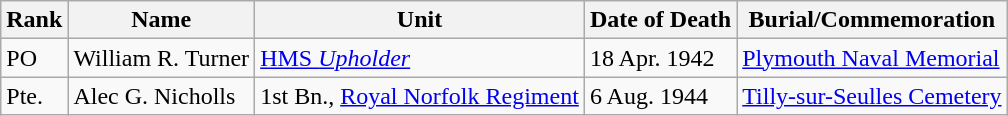<table class="wikitable">
<tr>
<th>Rank</th>
<th>Name</th>
<th>Unit</th>
<th>Date of Death</th>
<th>Burial/Commemoration</th>
</tr>
<tr>
<td>PO</td>
<td>William R. Turner</td>
<td><a href='#'>HMS <em>Upholder</em></a></td>
<td>18 Apr. 1942</td>
<td><a href='#'>Plymouth Naval Memorial</a></td>
</tr>
<tr>
<td>Pte.</td>
<td>Alec G. Nicholls</td>
<td>1st Bn., <a href='#'>Royal Norfolk Regiment</a></td>
<td>6 Aug. 1944</td>
<td><a href='#'>Tilly-sur-Seulles Cemetery</a></td>
</tr>
</table>
